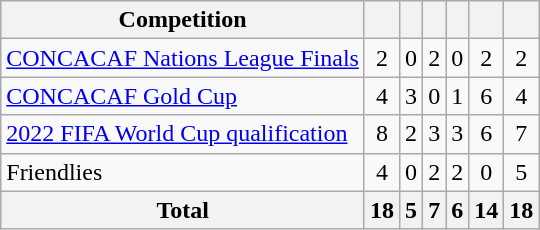<table class="wikitable">
<tr>
<th>Competition</th>
<th></th>
<th></th>
<th></th>
<th></th>
<th></th>
<th></th>
</tr>
<tr align=center>
<td align=left><a href='#'>CONCACAF Nations League Finals</a></td>
<td>2</td>
<td>0</td>
<td>2</td>
<td>0</td>
<td>2</td>
<td>2</td>
</tr>
<tr align=center>
<td align=left><a href='#'>CONCACAF Gold Cup</a></td>
<td>4</td>
<td>3</td>
<td>0</td>
<td>1</td>
<td>6</td>
<td>4</td>
</tr>
<tr align=center>
<td align=left><a href='#'>2022 FIFA World Cup qualification</a></td>
<td>8</td>
<td>2</td>
<td>3</td>
<td>3</td>
<td>6</td>
<td>7</td>
</tr>
<tr align=center>
<td align=left>Friendlies</td>
<td>4</td>
<td>0</td>
<td>2</td>
<td>2</td>
<td>0</td>
<td>5</td>
</tr>
<tr>
<th !align=left>Total</th>
<th>18</th>
<th>5</th>
<th>7</th>
<th>6</th>
<th>14</th>
<th>18</th>
</tr>
</table>
